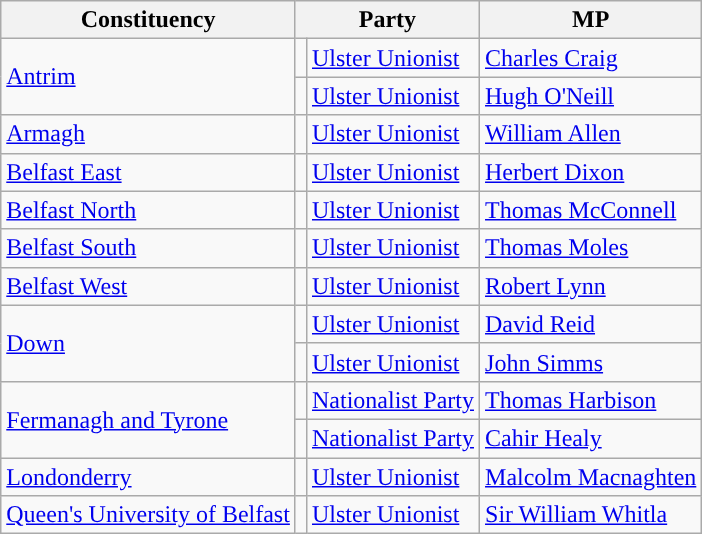<table class=wikitable>
<tr>
<th>Constituency</th>
<th colspan=2>Party</th>
<th>MP</th>
</tr>
<tr>
<td rowspan=2><a href='#'>Antrim</a></td>
<td style="color:inherit;background-color: "></td>
<td><a href='#'>Ulster Unionist</a></td>
<td><a href='#'>Charles Craig</a></td>
</tr>
<tr>
<td style="color:inherit;background-color: "></td>
<td><a href='#'>Ulster Unionist</a></td>
<td><a href='#'>Hugh O'Neill</a></td>
</tr>
<tr>
<td><a href='#'>Armagh</a></td>
<td style="color:inherit;background-color: "></td>
<td><a href='#'>Ulster Unionist</a></td>
<td><a href='#'>William Allen</a></td>
</tr>
<tr>
<td><a href='#'>Belfast East</a></td>
<td style="color:inherit;background-color: "></td>
<td><a href='#'>Ulster Unionist</a></td>
<td><a href='#'>Herbert Dixon</a></td>
</tr>
<tr>
<td><a href='#'>Belfast North</a></td>
<td style="color:inherit;background-color: "></td>
<td><a href='#'>Ulster Unionist</a></td>
<td><a href='#'>Thomas McConnell</a></td>
</tr>
<tr>
<td><a href='#'>Belfast South</a></td>
<td style="color:inherit;background-color: "></td>
<td><a href='#'>Ulster Unionist</a></td>
<td><a href='#'>Thomas Moles</a></td>
</tr>
<tr>
<td><a href='#'>Belfast West</a></td>
<td style="color:inherit;background-color: "></td>
<td><a href='#'>Ulster Unionist</a></td>
<td><a href='#'>Robert Lynn</a></td>
</tr>
<tr>
<td rowspan=2><a href='#'>Down</a></td>
<td style="color:inherit;background-color: "></td>
<td><a href='#'>Ulster Unionist</a></td>
<td><a href='#'>David Reid</a></td>
</tr>
<tr>
<td style="color:inherit;background-color: "></td>
<td><a href='#'>Ulster Unionist</a></td>
<td><a href='#'>John Simms</a></td>
</tr>
<tr>
<td rowspan=2><a href='#'>Fermanagh and Tyrone</a></td>
<td style="color:inherit;background-color: "></td>
<td><a href='#'>Nationalist Party</a></td>
<td><a href='#'>Thomas Harbison</a></td>
</tr>
<tr>
<td style="color:inherit;background-color: "></td>
<td><a href='#'>Nationalist Party</a></td>
<td><a href='#'>Cahir Healy</a></td>
</tr>
<tr>
<td><a href='#'>Londonderry</a></td>
<td style="color:inherit;background-color: "></td>
<td><a href='#'>Ulster Unionist</a></td>
<td><a href='#'>Malcolm Macnaghten</a></td>
</tr>
<tr>
<td><a href='#'>Queen's University of Belfast</a></td>
<td style="color:inherit;background-color: "></td>
<td><a href='#'>Ulster Unionist</a></td>
<td><a href='#'>Sir William Whitla</a></td>
</tr>
</table>
